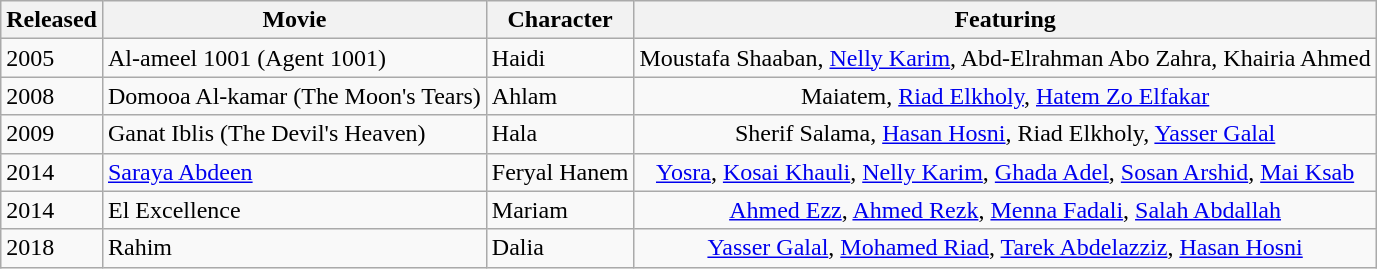<table class="wikitable" border="1">
<tr>
<th>Released</th>
<th>Movie</th>
<th>Character</th>
<th>Featuring</th>
</tr>
<tr>
<td>2005</td>
<td>Al-ameel 1001 (Agent 1001)</td>
<td>Haidi</td>
<td align=center>Moustafa Shaaban, <a href='#'>Nelly Karim</a>, Abd-Elrahman Abo Zahra, Khairia Ahmed</td>
</tr>
<tr>
<td>2008</td>
<td>Domooa Al-kamar (The Moon's Tears)</td>
<td>Ahlam</td>
<td align=center>Maiatem, <a href='#'>Riad Elkholy</a>, <a href='#'>Hatem Zo Elfakar</a></td>
</tr>
<tr>
<td>2009</td>
<td>Ganat Iblis (The Devil's Heaven)</td>
<td>Hala</td>
<td align=center>Sherif Salama, <a href='#'>Hasan Hosni</a>, Riad Elkholy, <a href='#'>Yasser Galal</a></td>
</tr>
<tr>
<td>2014</td>
<td><a href='#'>Saraya Abdeen</a></td>
<td>Feryal Hanem</td>
<td align=center><a href='#'>Yosra</a>, <a href='#'>Kosai Khauli</a>, <a href='#'>Nelly Karim</a>, <a href='#'>Ghada Adel</a>, <a href='#'>Sosan Arshid</a>, <a href='#'>Mai Ksab</a></td>
</tr>
<tr>
<td>2014</td>
<td>El Excellence</td>
<td>Mariam</td>
<td align=center><a href='#'>Ahmed Ezz</a>, <a href='#'>Ahmed Rezk</a>, <a href='#'>Menna Fadali</a>, <a href='#'>Salah Abdallah</a></td>
</tr>
<tr>
<td>2018</td>
<td>Rahim</td>
<td>Dalia</td>
<td align=center><a href='#'>Yasser Galal</a>, <a href='#'>Mohamed Riad</a>, <a href='#'>Tarek Abdelazziz</a>, <a href='#'>Hasan Hosni</a></td>
</tr>
</table>
